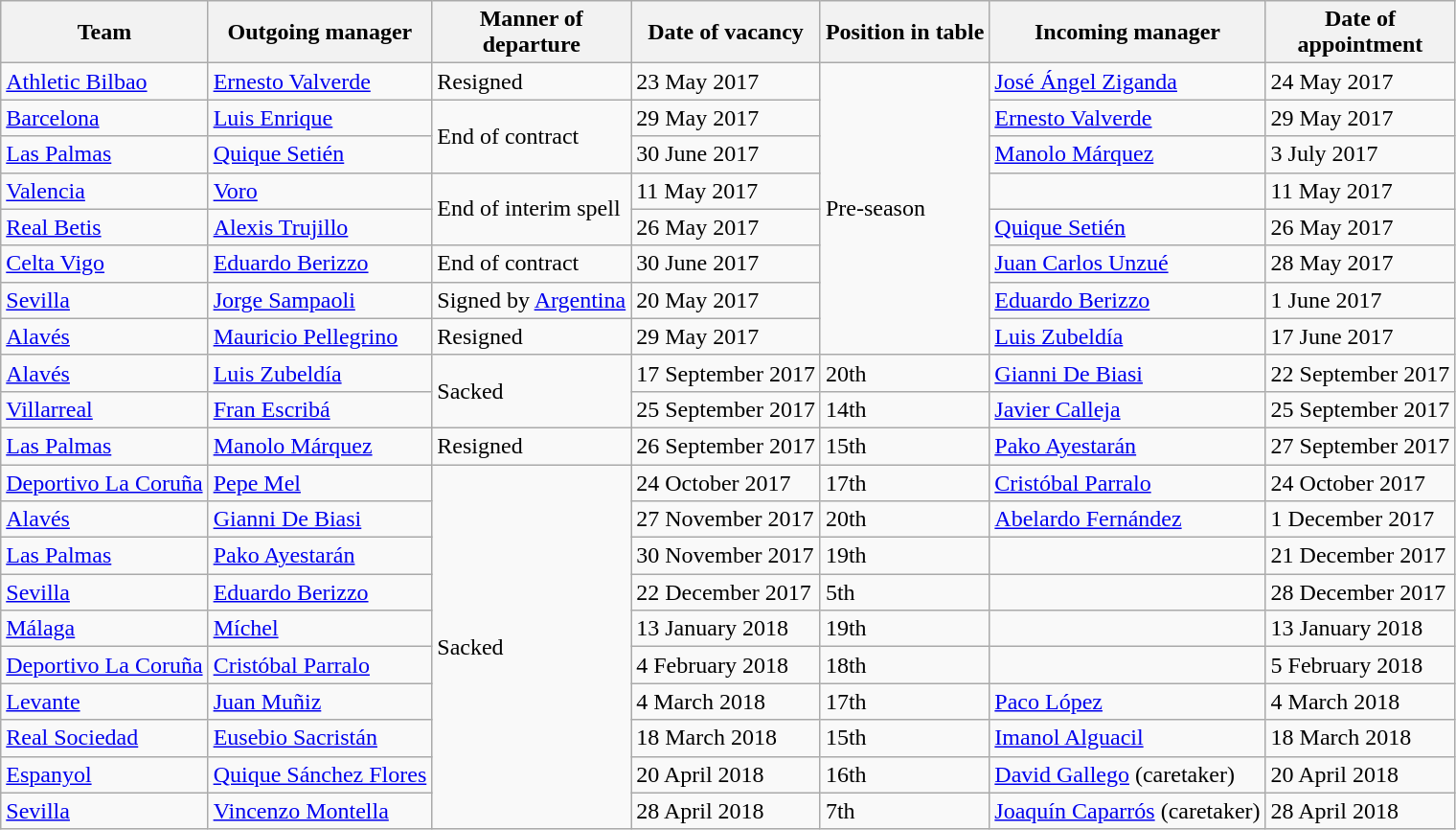<table class="wikitable sortable">
<tr>
<th>Team</th>
<th>Outgoing manager</th>
<th>Manner of<br>departure</th>
<th>Date of vacancy</th>
<th>Position in table</th>
<th>Incoming manager</th>
<th>Date of<br>appointment</th>
</tr>
<tr>
<td><a href='#'>Athletic Bilbao</a></td>
<td> <a href='#'>Ernesto Valverde</a></td>
<td>Resigned</td>
<td>23 May 2017</td>
<td rowspan=8>Pre-season</td>
<td> <a href='#'>José Ángel Ziganda</a></td>
<td>24 May 2017</td>
</tr>
<tr>
<td><a href='#'>Barcelona</a></td>
<td> <a href='#'>Luis Enrique</a></td>
<td rowspan=2>End of contract</td>
<td>29 May 2017</td>
<td> <a href='#'>Ernesto Valverde</a></td>
<td>29 May 2017</td>
</tr>
<tr>
<td><a href='#'>Las Palmas</a></td>
<td> <a href='#'>Quique Setién</a></td>
<td>30 June 2017</td>
<td> <a href='#'>Manolo Márquez</a></td>
<td>3 July 2017</td>
</tr>
<tr>
<td><a href='#'>Valencia</a></td>
<td> <a href='#'>Voro</a></td>
<td rowspan=2>End of interim spell</td>
<td>11 May 2017</td>
<td></td>
<td>11 May 2017</td>
</tr>
<tr>
<td><a href='#'>Real Betis</a></td>
<td> <a href='#'>Alexis Trujillo</a></td>
<td>26 May 2017</td>
<td> <a href='#'>Quique Setién</a></td>
<td>26 May 2017</td>
</tr>
<tr>
<td><a href='#'>Celta Vigo</a></td>
<td> <a href='#'>Eduardo Berizzo</a></td>
<td>End of contract</td>
<td>30 June 2017</td>
<td> <a href='#'>Juan Carlos Unzué</a></td>
<td>28 May 2017</td>
</tr>
<tr>
<td><a href='#'>Sevilla</a></td>
<td> <a href='#'>Jorge Sampaoli</a></td>
<td>Signed by <a href='#'>Argentina</a></td>
<td>20 May 2017</td>
<td> <a href='#'>Eduardo Berizzo</a></td>
<td>1 June 2017</td>
</tr>
<tr>
<td><a href='#'>Alavés</a></td>
<td> <a href='#'>Mauricio Pellegrino</a></td>
<td>Resigned</td>
<td>29 May 2017</td>
<td> <a href='#'>Luis Zubeldía</a></td>
<td>17 June 2017</td>
</tr>
<tr>
<td><a href='#'>Alavés</a></td>
<td> <a href='#'>Luis Zubeldía</a></td>
<td rowspan=2>Sacked</td>
<td>17 September 2017</td>
<td>20th</td>
<td> <a href='#'>Gianni De Biasi</a></td>
<td>22 September 2017</td>
</tr>
<tr>
<td><a href='#'>Villarreal</a></td>
<td> <a href='#'>Fran Escribá</a></td>
<td>25 September 2017</td>
<td>14th</td>
<td> <a href='#'>Javier Calleja</a></td>
<td>25 September 2017</td>
</tr>
<tr>
<td><a href='#'>Las Palmas</a></td>
<td> <a href='#'>Manolo Márquez</a></td>
<td>Resigned</td>
<td>26 September 2017</td>
<td>15th</td>
<td> <a href='#'>Pako Ayestarán</a></td>
<td>27 September 2017</td>
</tr>
<tr>
<td><a href='#'>Deportivo La Coruña</a></td>
<td> <a href='#'>Pepe Mel</a></td>
<td rowspan=10>Sacked</td>
<td>24 October 2017</td>
<td>17th</td>
<td> <a href='#'>Cristóbal Parralo</a></td>
<td>24 October 2017</td>
</tr>
<tr>
<td><a href='#'>Alavés</a></td>
<td> <a href='#'>Gianni De Biasi</a></td>
<td>27 November 2017</td>
<td>20th</td>
<td> <a href='#'>Abelardo Fernández</a></td>
<td>1 December 2017</td>
</tr>
<tr>
<td><a href='#'>Las Palmas</a></td>
<td> <a href='#'>Pako Ayestarán</a></td>
<td>30 November 2017</td>
<td>19th</td>
<td> </td>
<td>21 December 2017</td>
</tr>
<tr>
<td><a href='#'>Sevilla</a></td>
<td> <a href='#'>Eduardo Berizzo</a></td>
<td>22 December 2017</td>
<td>5th</td>
<td> </td>
<td>28 December 2017</td>
</tr>
<tr>
<td><a href='#'>Málaga</a></td>
<td> <a href='#'>Míchel</a></td>
<td>13 January 2018</td>
<td>19th</td>
<td> </td>
<td>13 January 2018</td>
</tr>
<tr>
<td><a href='#'>Deportivo La Coruña</a></td>
<td> <a href='#'>Cristóbal Parralo</a></td>
<td>4 February 2018</td>
<td>18th</td>
<td> </td>
<td>5 February 2018</td>
</tr>
<tr>
<td><a href='#'>Levante</a></td>
<td> <a href='#'>Juan Muñiz</a></td>
<td>4 March 2018</td>
<td>17th</td>
<td> <a href='#'>Paco López</a></td>
<td>4 March 2018</td>
</tr>
<tr>
<td><a href='#'>Real Sociedad</a></td>
<td> <a href='#'>Eusebio Sacristán</a></td>
<td>18 March 2018</td>
<td>15th</td>
<td> <a href='#'>Imanol Alguacil</a></td>
<td>18 March 2018</td>
</tr>
<tr>
<td><a href='#'>Espanyol</a></td>
<td> <a href='#'>Quique Sánchez Flores</a></td>
<td>20 April 2018</td>
<td>16th</td>
<td> <a href='#'>David Gallego</a> (caretaker)</td>
<td>20 April 2018</td>
</tr>
<tr>
<td><a href='#'>Sevilla</a></td>
<td> <a href='#'>Vincenzo Montella</a></td>
<td>28 April 2018</td>
<td>7th</td>
<td> <a href='#'>Joaquín Caparrós</a> (caretaker)</td>
<td>28 April 2018</td>
</tr>
</table>
